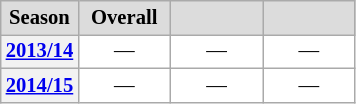<table class="wikitable plainrowheaders" style="background:#fff; font-size:86%; line-height:16px; border:gray solid 1px;">
<tr style="background:#ccc; text-align:center;">
<th scope="col" style="background:#dcdcdc; width:45px;">Season</th>
<th scope="col" style="background:#dcdcdc; width:55px;">Overall</th>
<th scope="col" style="background:#dcdcdc; width:55px;"></th>
<th scope="col" style="background:#dcdcdc; width:55px;"></th>
</tr>
<tr>
<th scope="row" style="text-align:center;"><a href='#'>2013/14</a></th>
<td align=center>—</td>
<td align=center>—</td>
<td align=center>—</td>
</tr>
<tr>
<th scope="row" style="text-align:center;"><a href='#'>2014/15</a></th>
<td align=center>—</td>
<td align=center>—</td>
<td align=center>—</td>
</tr>
</table>
